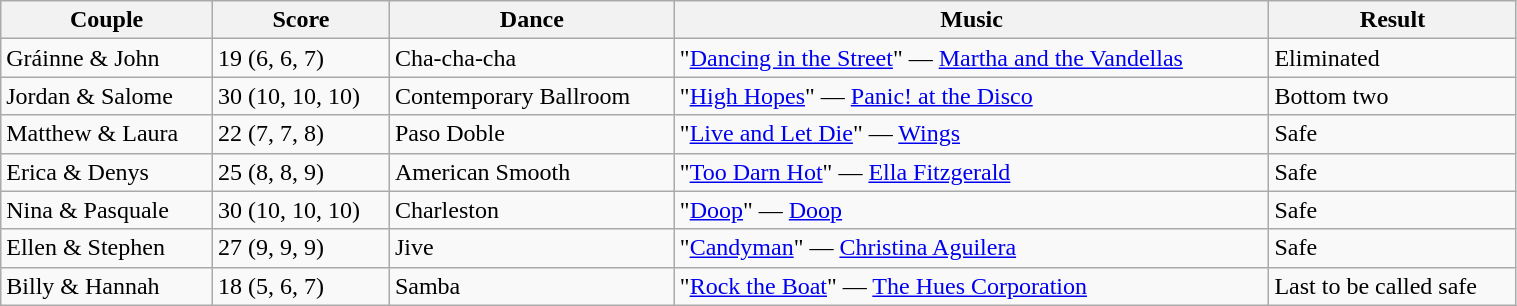<table class="wikitable" style="width:80%;">
<tr>
<th>Couple</th>
<th>Score</th>
<th>Dance</th>
<th>Music</th>
<th>Result</th>
</tr>
<tr>
<td>Gráinne & John</td>
<td>19 (6, 6, 7)</td>
<td>Cha-cha-cha</td>
<td>"<a href='#'>Dancing in the Street</a>" — <a href='#'>Martha and the Vandellas</a></td>
<td>Eliminated</td>
</tr>
<tr>
<td>Jordan & Salome</td>
<td>30 (10, 10, 10)</td>
<td>Contemporary Ballroom</td>
<td>"<a href='#'>High Hopes</a>" — <a href='#'>Panic! at the Disco</a></td>
<td>Bottom two</td>
</tr>
<tr>
<td>Matthew & Laura</td>
<td>22 (7, 7, 8)</td>
<td>Paso Doble</td>
<td>"<a href='#'>Live and Let Die</a>" — <a href='#'>Wings</a></td>
<td>Safe</td>
</tr>
<tr>
<td>Erica & Denys</td>
<td>25 (8, 8, 9)</td>
<td>American Smooth</td>
<td>"<a href='#'>Too Darn Hot</a>" — <a href='#'>Ella Fitzgerald</a></td>
<td>Safe</td>
</tr>
<tr>
<td>Nina & Pasquale</td>
<td>30 (10, 10, 10)</td>
<td>Charleston</td>
<td>"<a href='#'>Doop</a>" — <a href='#'>Doop</a></td>
<td>Safe</td>
</tr>
<tr>
<td>Ellen & Stephen</td>
<td>27 (9, 9, 9)</td>
<td>Jive</td>
<td>"<a href='#'>Candyman</a>" — <a href='#'>Christina Aguilera</a></td>
<td>Safe</td>
</tr>
<tr>
<td>Billy & Hannah</td>
<td>18 (5, 6, 7)</td>
<td>Samba</td>
<td>"<a href='#'>Rock the Boat</a>" — <a href='#'>The Hues Corporation</a></td>
<td>Last to be called safe</td>
</tr>
</table>
